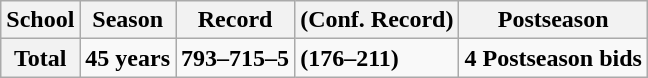<table class="wikitable">
<tr>
<th>School</th>
<th>Season</th>
<th>Record</th>
<th>(Conf. Record)</th>
<th>Postseason</th>
</tr>
<tr>
<th><strong>Total</strong></th>
<td><strong>45 years</strong></td>
<td><strong>793–715–5</strong></td>
<td><strong>(176–211)</strong></td>
<td><strong>4 Postseason bids</strong></td>
</tr>
</table>
